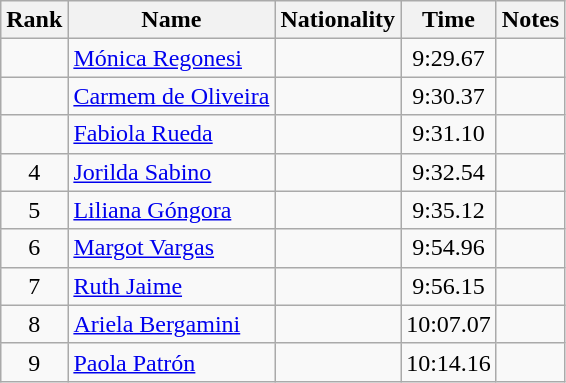<table class="wikitable sortable" style="text-align:center">
<tr>
<th>Rank</th>
<th>Name</th>
<th>Nationality</th>
<th>Time</th>
<th>Notes</th>
</tr>
<tr>
<td></td>
<td align=left><a href='#'>Mónica Regonesi</a></td>
<td align=left></td>
<td>9:29.67</td>
<td></td>
</tr>
<tr>
<td></td>
<td align=left><a href='#'>Carmem de Oliveira</a></td>
<td align=left></td>
<td>9:30.37</td>
<td></td>
</tr>
<tr>
<td></td>
<td align=left><a href='#'>Fabiola Rueda</a></td>
<td align=left></td>
<td>9:31.10</td>
<td></td>
</tr>
<tr>
<td>4</td>
<td align=left><a href='#'>Jorilda Sabino</a></td>
<td align=left></td>
<td>9:32.54</td>
<td></td>
</tr>
<tr>
<td>5</td>
<td align=left><a href='#'>Liliana Góngora</a></td>
<td align=left></td>
<td>9:35.12</td>
<td></td>
</tr>
<tr>
<td>6</td>
<td align=left><a href='#'>Margot Vargas</a></td>
<td align=left></td>
<td>9:54.96</td>
<td></td>
</tr>
<tr>
<td>7</td>
<td align=left><a href='#'>Ruth Jaime</a></td>
<td align=left></td>
<td>9:56.15</td>
<td></td>
</tr>
<tr>
<td>8</td>
<td align=left><a href='#'>Ariela Bergamini</a></td>
<td align=left></td>
<td>10:07.07</td>
<td></td>
</tr>
<tr>
<td>9</td>
<td align=left><a href='#'>Paola Patrón</a></td>
<td align=left></td>
<td>10:14.16</td>
<td></td>
</tr>
</table>
